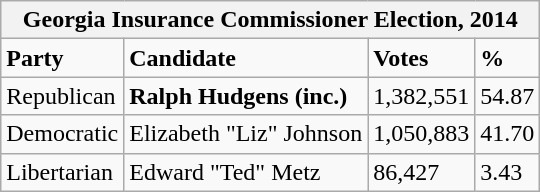<table class="wikitable">
<tr>
<th colspan="4">Georgia Insurance Commissioner Election, 2014</th>
</tr>
<tr>
<td><strong>Party</strong></td>
<td><strong>Candidate</strong></td>
<td><strong>Votes</strong></td>
<td><strong>%</strong></td>
</tr>
<tr>
<td>Republican</td>
<td><strong>Ralph Hudgens (inc.)</strong></td>
<td>1,382,551</td>
<td>54.87</td>
</tr>
<tr>
<td>Democratic</td>
<td>Elizabeth "Liz" Johnson</td>
<td>1,050,883</td>
<td>41.70</td>
</tr>
<tr>
<td>Libertarian</td>
<td>Edward "Ted" Metz</td>
<td>86,427</td>
<td>3.43</td>
</tr>
</table>
